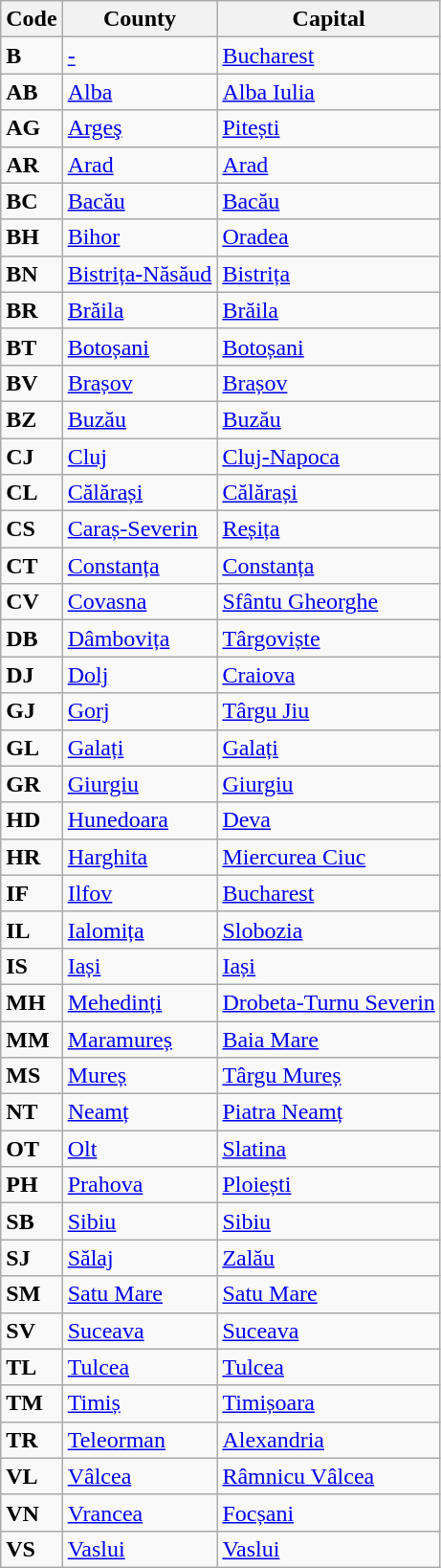<table class=wikitable>
<tr>
<th align=center>Code</th>
<th>County</th>
<th>Capital</th>
</tr>
<tr>
<td><strong>B</strong></td>
<td><a href='#'>-</a></td>
<td><a href='#'>Bucharest</a></td>
</tr>
<tr>
<td><strong>AB</strong></td>
<td><a href='#'>Alba</a></td>
<td><a href='#'>Alba Iulia</a></td>
</tr>
<tr>
<td><strong>AG</strong></td>
<td><a href='#'>Argeş</a></td>
<td><a href='#'>Pitești</a></td>
</tr>
<tr>
<td><strong>AR</strong></td>
<td><a href='#'>Arad</a></td>
<td><a href='#'>Arad</a></td>
</tr>
<tr>
<td><strong>BC</strong></td>
<td><a href='#'>Bacău</a></td>
<td><a href='#'>Bacău</a></td>
</tr>
<tr>
<td><strong>BH</strong></td>
<td><a href='#'>Bihor</a></td>
<td><a href='#'>Oradea</a></td>
</tr>
<tr>
<td><strong>BN</strong></td>
<td><a href='#'>Bistrița-Năsăud</a></td>
<td><a href='#'>Bistrița</a></td>
</tr>
<tr>
<td><strong>BR</strong></td>
<td><a href='#'>Brăila</a></td>
<td><a href='#'>Brăila</a></td>
</tr>
<tr>
<td><strong>BT</strong></td>
<td><a href='#'>Botoșani</a></td>
<td><a href='#'>Botoșani</a></td>
</tr>
<tr>
<td><strong>BV</strong></td>
<td><a href='#'>Brașov</a></td>
<td><a href='#'>Brașov</a></td>
</tr>
<tr>
<td><strong>BZ</strong></td>
<td><a href='#'>Buzău</a></td>
<td><a href='#'>Buzău</a></td>
</tr>
<tr>
<td><strong>CJ</strong></td>
<td><a href='#'>Cluj</a></td>
<td><a href='#'>Cluj-Napoca</a></td>
</tr>
<tr>
<td><strong>CL</strong></td>
<td><a href='#'>Călărași</a></td>
<td><a href='#'>Călărași</a></td>
</tr>
<tr>
<td><strong>CS</strong></td>
<td><a href='#'>Caraș-Severin</a></td>
<td><a href='#'>Reșița</a></td>
</tr>
<tr>
<td><strong>CT</strong></td>
<td><a href='#'>Constanța</a></td>
<td><a href='#'>Constanța</a></td>
</tr>
<tr>
<td><strong>CV</strong></td>
<td><a href='#'>Covasna</a></td>
<td><a href='#'>Sfântu Gheorghe</a></td>
</tr>
<tr>
<td><strong>DB</strong></td>
<td><a href='#'>Dâmbovița</a></td>
<td><a href='#'>Târgoviște</a></td>
</tr>
<tr>
<td><strong>DJ</strong></td>
<td><a href='#'>Dolj</a></td>
<td><a href='#'>Craiova</a></td>
</tr>
<tr>
<td><strong>GJ</strong></td>
<td><a href='#'>Gorj</a></td>
<td><a href='#'>Târgu Jiu</a></td>
</tr>
<tr>
<td><strong>GL</strong></td>
<td><a href='#'>Galați</a></td>
<td><a href='#'>Galați</a></td>
</tr>
<tr>
<td><strong>GR</strong></td>
<td><a href='#'>Giurgiu</a></td>
<td><a href='#'>Giurgiu</a></td>
</tr>
<tr>
<td><strong>HD</strong></td>
<td><a href='#'>Hunedoara</a></td>
<td><a href='#'>Deva</a></td>
</tr>
<tr>
<td><strong>HR</strong></td>
<td><a href='#'>Harghita</a></td>
<td><a href='#'>Miercurea Ciuc</a></td>
</tr>
<tr>
<td><strong>IF</strong></td>
<td><a href='#'>Ilfov</a></td>
<td><a href='#'>Bucharest</a></td>
</tr>
<tr>
<td><strong>IL</strong></td>
<td><a href='#'>Ialomița</a></td>
<td><a href='#'>Slobozia</a></td>
</tr>
<tr>
<td><strong>IS</strong></td>
<td><a href='#'>Iași</a></td>
<td><a href='#'>Iași</a></td>
</tr>
<tr>
<td><strong>MH</strong></td>
<td><a href='#'>Mehedinți</a></td>
<td><a href='#'>Drobeta-Turnu Severin</a></td>
</tr>
<tr>
<td><strong>MM</strong></td>
<td><a href='#'>Maramureș</a></td>
<td><a href='#'>Baia Mare</a></td>
</tr>
<tr>
<td><strong>MS</strong></td>
<td><a href='#'>Mureș</a></td>
<td><a href='#'>Târgu Mureș</a></td>
</tr>
<tr>
<td><strong>NT</strong></td>
<td><a href='#'>Neamț</a></td>
<td><a href='#'>Piatra Neamț</a></td>
</tr>
<tr>
<td><strong>OT</strong></td>
<td><a href='#'>Olt</a></td>
<td><a href='#'>Slatina</a></td>
</tr>
<tr>
<td><strong>PH</strong></td>
<td><a href='#'>Prahova</a></td>
<td><a href='#'>Ploiești</a></td>
</tr>
<tr>
<td><strong>SB</strong></td>
<td><a href='#'>Sibiu</a></td>
<td><a href='#'>Sibiu</a></td>
</tr>
<tr>
<td><strong>SJ</strong></td>
<td><a href='#'>Sălaj</a></td>
<td><a href='#'>Zalău</a></td>
</tr>
<tr>
<td><strong>SM</strong></td>
<td><a href='#'>Satu Mare</a></td>
<td><a href='#'>Satu Mare</a></td>
</tr>
<tr>
<td><strong>SV</strong></td>
<td><a href='#'>Suceava</a></td>
<td><a href='#'>Suceava</a></td>
</tr>
<tr>
<td><strong>TL</strong></td>
<td><a href='#'>Tulcea</a></td>
<td><a href='#'>Tulcea</a></td>
</tr>
<tr>
<td><strong>TM</strong></td>
<td><a href='#'>Timiș</a></td>
<td><a href='#'>Timișoara</a></td>
</tr>
<tr>
<td><strong>TR</strong></td>
<td><a href='#'>Teleorman</a></td>
<td><a href='#'>Alexandria</a></td>
</tr>
<tr>
<td><strong>VL</strong></td>
<td><a href='#'>Vâlcea</a></td>
<td><a href='#'>Râmnicu Vâlcea</a></td>
</tr>
<tr>
<td><strong>VN</strong></td>
<td><a href='#'>Vrancea</a></td>
<td><a href='#'>Focșani</a></td>
</tr>
<tr>
<td><strong>VS</strong></td>
<td><a href='#'>Vaslui</a></td>
<td><a href='#'>Vaslui</a></td>
</tr>
</table>
